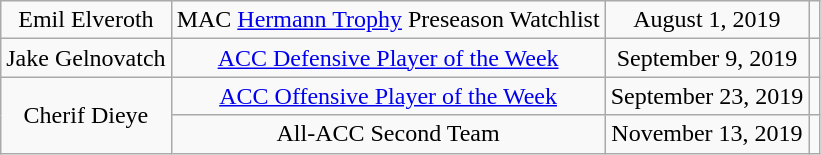<table class="wikitable sortable" style="text-align: center">
<tr>
<td>Emil Elveroth</td>
<td>MAC <a href='#'>Hermann Trophy</a> Preseason Watchlist</td>
<td>August 1, 2019</td>
<td></td>
</tr>
<tr>
<td>Jake Gelnovatch</td>
<td><a href='#'>ACC Defensive Player of the Week</a></td>
<td>September 9, 2019</td>
<td></td>
</tr>
<tr>
<td rowspan=2>Cherif Dieye</td>
<td><a href='#'>ACC Offensive Player of the Week</a></td>
<td>September 23, 2019</td>
<td></td>
</tr>
<tr>
<td>All-ACC Second Team</td>
<td>November 13, 2019</td>
<td></td>
</tr>
</table>
